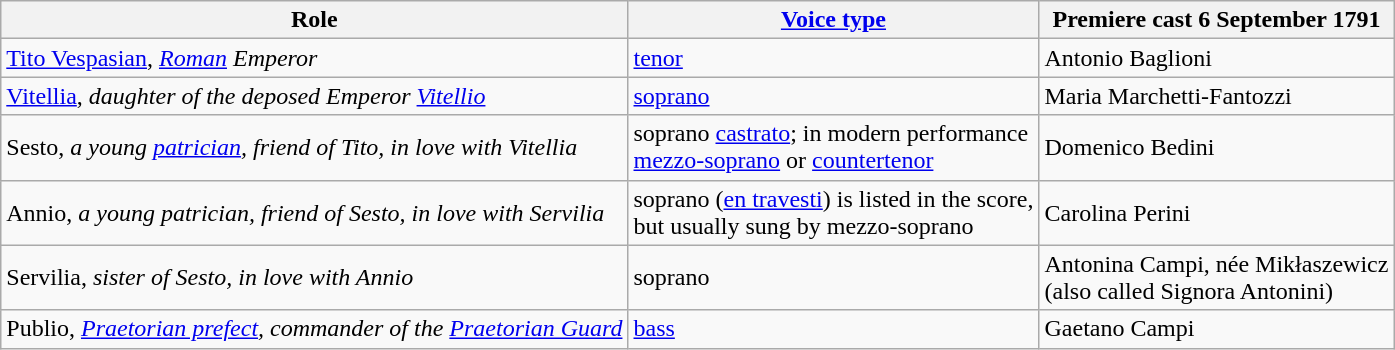<table class="wikitable">
<tr>
<th>Role</th>
<th><a href='#'>Voice type</a></th>
<th>Premiere cast 6 September 1791</th>
</tr>
<tr>
<td><a href='#'>Tito Vespasian</a>, <em><a href='#'>Roman</a> Emperor</em></td>
<td><a href='#'>tenor</a></td>
<td>Antonio Baglioni</td>
</tr>
<tr>
<td><a href='#'>Vitellia</a>, <em>daughter of the deposed Emperor <a href='#'>Vitellio</a></em></td>
<td><a href='#'>soprano</a></td>
<td>Maria Marchetti-Fantozzi</td>
</tr>
<tr>
<td>Sesto, <em>a young <a href='#'>patrician</a>, friend of Tito, in love with Vitellia</em></td>
<td>soprano <a href='#'>castrato</a>; in modern performance<br><a href='#'>mezzo-soprano</a> or <a href='#'>countertenor</a></td>
<td>Domenico Bedini</td>
</tr>
<tr>
<td>Annio, <em>a young patrician, friend of Sesto, in love with Servilia</em></td>
<td>soprano (<a href='#'>en travesti</a>) is listed in the score,<br>but usually sung by mezzo-soprano</td>
<td>Carolina Perini</td>
</tr>
<tr>
<td>Servilia, <em>sister of Sesto, in love with Annio</em></td>
<td>soprano</td>
<td>Antonina Campi, née Mikłaszewicz<br>(also called Signora Antonini)</td>
</tr>
<tr>
<td>Publio, <em><a href='#'>Praetorian prefect</a>, commander of the <a href='#'>Praetorian Guard</a></em></td>
<td><a href='#'>bass</a></td>
<td>Gaetano Campi</td>
</tr>
</table>
